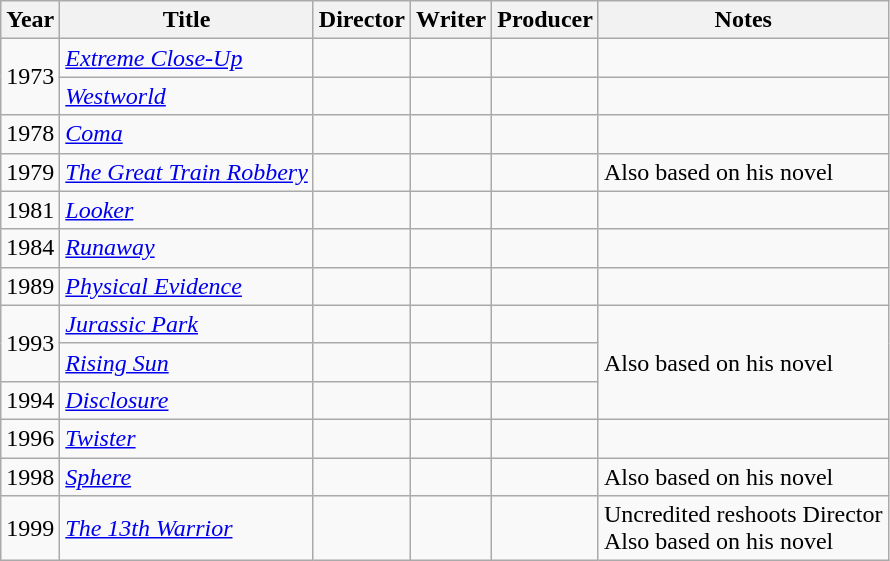<table class="wikitable">
<tr>
<th>Year</th>
<th>Title</th>
<th>Director</th>
<th>Writer</th>
<th>Producer</th>
<th>Notes</th>
</tr>
<tr>
<td rowspan="2">1973</td>
<td><em><a href='#'>Extreme Close-Up</a></em></td>
<td></td>
<td></td>
<td></td>
<td></td>
</tr>
<tr>
<td><em><a href='#'>Westworld</a></em></td>
<td></td>
<td></td>
<td></td>
<td></td>
</tr>
<tr>
<td>1978</td>
<td><em><a href='#'>Coma</a></em></td>
<td></td>
<td></td>
<td></td>
<td></td>
</tr>
<tr>
<td>1979</td>
<td><em><a href='#'>The Great Train Robbery</a></em></td>
<td></td>
<td></td>
<td></td>
<td>Also based on his novel</td>
</tr>
<tr>
<td>1981</td>
<td><em><a href='#'>Looker</a></em></td>
<td></td>
<td></td>
<td></td>
<td></td>
</tr>
<tr>
<td>1984</td>
<td><em><a href='#'>Runaway</a></em></td>
<td></td>
<td></td>
<td></td>
<td></td>
</tr>
<tr>
<td>1989</td>
<td><em><a href='#'>Physical Evidence</a></em></td>
<td></td>
<td></td>
<td></td>
<td></td>
</tr>
<tr>
<td rowspan="2">1993</td>
<td><em><a href='#'>Jurassic Park</a></em></td>
<td></td>
<td></td>
<td></td>
<td rowspan=3>Also based on his novel</td>
</tr>
<tr>
<td><em><a href='#'>Rising Sun</a></em></td>
<td></td>
<td></td>
<td></td>
</tr>
<tr>
<td>1994</td>
<td><em><a href='#'>Disclosure</a></em></td>
<td></td>
<td></td>
<td></td>
</tr>
<tr>
<td>1996</td>
<td><em><a href='#'>Twister</a></em></td>
<td></td>
<td></td>
<td></td>
<td></td>
</tr>
<tr>
<td>1998</td>
<td><em><a href='#'>Sphere</a></em></td>
<td></td>
<td></td>
<td></td>
<td>Also based on his novel</td>
</tr>
<tr>
<td>1999</td>
<td><em><a href='#'>The 13th Warrior</a></em></td>
<td></td>
<td></td>
<td></td>
<td>Uncredited reshoots Director<br>Also based on his novel</td>
</tr>
</table>
